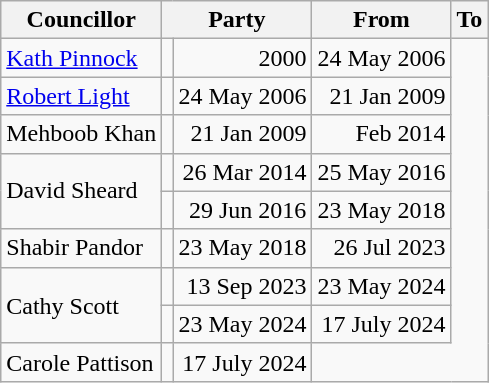<table class=wikitable>
<tr>
<th>Councillor</th>
<th colspan=2>Party</th>
<th>From</th>
<th>To</th>
</tr>
<tr>
<td><a href='#'>Kath Pinnock</a></td>
<td></td>
<td align=right>2000</td>
<td align=right>24 May 2006</td>
</tr>
<tr>
<td><a href='#'>Robert Light</a></td>
<td></td>
<td align=right>24 May 2006</td>
<td align=right>21 Jan 2009</td>
</tr>
<tr>
<td>Mehboob Khan</td>
<td></td>
<td align=right>21 Jan 2009</td>
<td align=right>Feb 2014</td>
</tr>
<tr>
<td rowspan=2>David Sheard</td>
<td></td>
<td align=right>26 Mar 2014</td>
<td align=right>25 May 2016</td>
</tr>
<tr>
<td></td>
<td align=right>29 Jun 2016</td>
<td align=right>23 May 2018</td>
</tr>
<tr>
<td>Shabir Pandor</td>
<td></td>
<td align=right>23 May 2018</td>
<td align=right>26 Jul 2023</td>
</tr>
<tr>
<td rowspan=2>Cathy Scott</td>
<td></td>
<td align=right>13 Sep 2023</td>
<td align=right>23 May 2024</td>
</tr>
<tr>
<td></td>
<td align=right>23 May 2024</td>
<td align=right>17 July 2024</td>
</tr>
<tr>
<td>Carole Pattison</td>
<td></td>
<td align=right>17 July 2024</td>
</tr>
</table>
